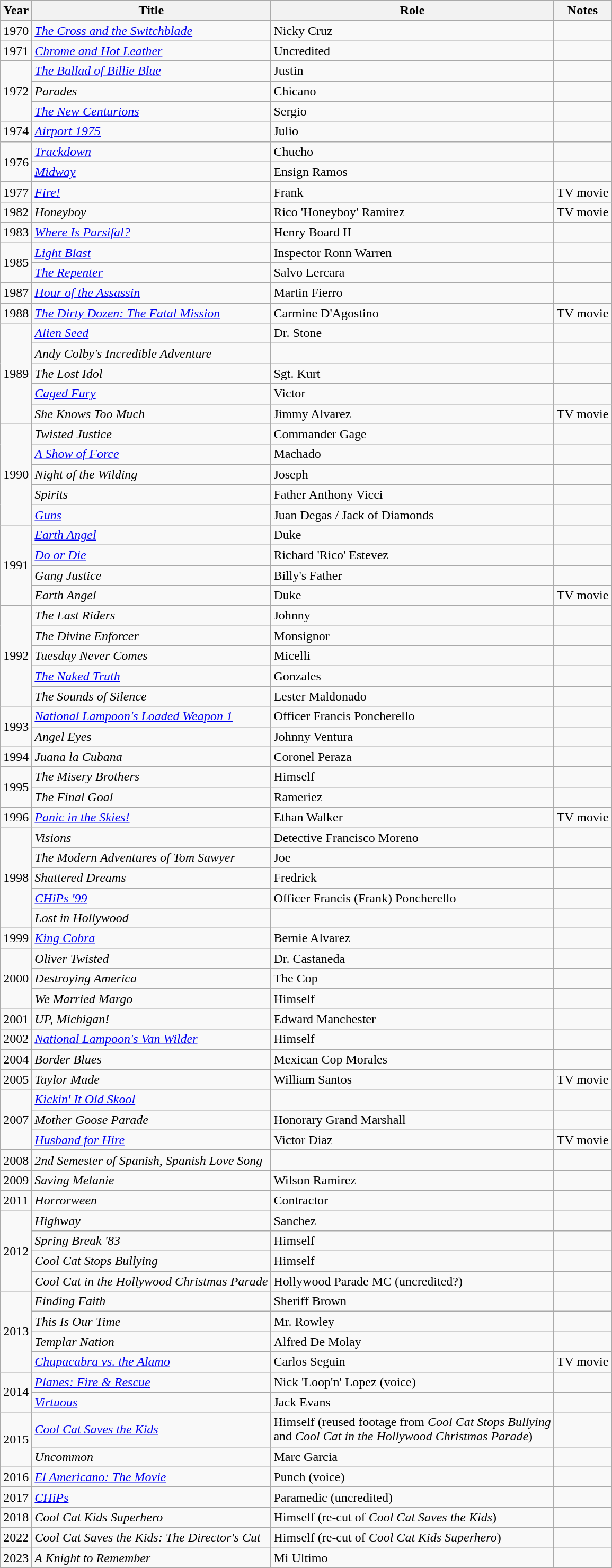<table class="wikitable">
<tr>
<th>Year</th>
<th>Title</th>
<th>Role</th>
<th>Notes</th>
</tr>
<tr>
<td>1970</td>
<td><em><a href='#'>The Cross and the Switchblade</a></em></td>
<td>Nicky Cruz</td>
<td></td>
</tr>
<tr>
<td>1971</td>
<td><em><a href='#'>Chrome and Hot Leather</a></em></td>
<td>Uncredited</td>
<td></td>
</tr>
<tr>
<td rowspan="3">1972</td>
<td><em><a href='#'>The Ballad of Billie Blue</a></em></td>
<td>Justin</td>
<td></td>
</tr>
<tr>
<td><em>Parades</em></td>
<td>Chicano</td>
<td></td>
</tr>
<tr>
<td><em><a href='#'>The New Centurions</a></em></td>
<td>Sergio</td>
<td></td>
</tr>
<tr>
<td>1974</td>
<td><em><a href='#'>Airport 1975</a></em></td>
<td>Julio</td>
<td></td>
</tr>
<tr>
<td rowspan="2">1976</td>
<td><em><a href='#'>Trackdown</a></em></td>
<td>Chucho</td>
<td></td>
</tr>
<tr>
<td><em><a href='#'>Midway</a></em></td>
<td>Ensign Ramos</td>
<td></td>
</tr>
<tr>
<td>1977</td>
<td><em><a href='#'>Fire!</a></em></td>
<td>Frank</td>
<td>TV movie</td>
</tr>
<tr>
<td>1982</td>
<td><em>Honeyboy</em></td>
<td>Rico 'Honeyboy' Ramirez</td>
<td>TV movie</td>
</tr>
<tr>
<td>1983</td>
<td><em><a href='#'>Where Is Parsifal?</a></em></td>
<td>Henry Board II</td>
<td></td>
</tr>
<tr>
<td rowspan="2">1985</td>
<td><em><a href='#'>Light Blast</a></em></td>
<td>Inspector Ronn Warren</td>
<td></td>
</tr>
<tr>
<td><em><a href='#'>The Repenter</a></em></td>
<td>Salvo Lercara</td>
<td></td>
</tr>
<tr>
<td>1987</td>
<td><em><a href='#'>Hour of the Assassin</a></em></td>
<td>Martin Fierro</td>
<td></td>
</tr>
<tr>
<td>1988</td>
<td><em><a href='#'>The Dirty Dozen: The Fatal Mission</a></em></td>
<td>Carmine D'Agostino</td>
<td>TV movie</td>
</tr>
<tr>
<td rowspan="5">1989</td>
<td><em><a href='#'>Alien Seed</a></em></td>
<td>Dr. Stone</td>
<td></td>
</tr>
<tr>
<td><em>Andy Colby's Incredible Adventure</em></td>
<td></td>
<td></td>
</tr>
<tr>
<td><em>The Lost Idol</em></td>
<td>Sgt. Kurt</td>
<td></td>
</tr>
<tr>
<td><em><a href='#'>Caged Fury</a></em></td>
<td>Victor</td>
<td></td>
</tr>
<tr>
<td><em>She Knows Too Much</em></td>
<td>Jimmy Alvarez</td>
<td>TV movie</td>
</tr>
<tr>
<td rowspan="5">1990</td>
<td><em>Twisted Justice</em></td>
<td>Commander Gage</td>
<td></td>
</tr>
<tr>
<td><em><a href='#'>A Show of Force</a></em></td>
<td>Machado</td>
<td></td>
</tr>
<tr>
<td><em>Night of the Wilding</em></td>
<td>Joseph</td>
<td></td>
</tr>
<tr>
<td><em>Spirits</em></td>
<td>Father Anthony Vicci</td>
<td></td>
</tr>
<tr>
<td><em><a href='#'>Guns</a></em></td>
<td>Juan Degas / Jack of Diamonds</td>
<td></td>
</tr>
<tr>
<td rowspan="4">1991</td>
<td><em><a href='#'>Earth Angel</a></em></td>
<td>Duke</td>
<td></td>
</tr>
<tr>
<td><em><a href='#'>Do or Die</a></em></td>
<td>Richard 'Rico' Estevez</td>
<td></td>
</tr>
<tr>
<td><em>Gang Justice</em></td>
<td>Billy's Father</td>
<td></td>
</tr>
<tr>
<td><em>Earth Angel</em></td>
<td>Duke</td>
<td>TV movie</td>
</tr>
<tr>
<td rowspan="5">1992</td>
<td><em>The Last Riders</em></td>
<td>Johnny</td>
<td></td>
</tr>
<tr>
<td><em>The Divine Enforcer</em></td>
<td>Monsignor</td>
<td></td>
</tr>
<tr>
<td><em>Tuesday Never Comes</em></td>
<td>Micelli</td>
<td></td>
</tr>
<tr>
<td><em><a href='#'>The Naked Truth</a></em></td>
<td>Gonzales</td>
<td></td>
</tr>
<tr>
<td><em>The Sounds of Silence</em></td>
<td>Lester Maldonado</td>
<td></td>
</tr>
<tr>
<td rowspan="2">1993</td>
<td><em><a href='#'>National Lampoon's Loaded Weapon 1</a></em></td>
<td>Officer Francis Poncherello</td>
<td></td>
</tr>
<tr>
<td><em>Angel Eyes</em></td>
<td>Johnny Ventura</td>
<td></td>
</tr>
<tr>
<td>1994</td>
<td><em>Juana la Cubana</em></td>
<td>Coronel Peraza</td>
<td></td>
</tr>
<tr>
<td rowspan="2">1995</td>
<td><em>The Misery Brothers</em></td>
<td>Himself</td>
<td></td>
</tr>
<tr>
<td><em>The Final Goal</em></td>
<td>Rameriez</td>
<td></td>
</tr>
<tr>
<td>1996</td>
<td><em><a href='#'>Panic in the Skies!</a></em></td>
<td>Ethan Walker</td>
<td>TV movie</td>
</tr>
<tr>
<td rowspan="5">1998</td>
<td><em>Visions</em></td>
<td>Detective Francisco Moreno</td>
<td></td>
</tr>
<tr>
<td><em>The Modern Adventures of Tom Sawyer</em></td>
<td>Joe</td>
<td></td>
</tr>
<tr>
<td><em>Shattered Dreams</em></td>
<td>Fredrick</td>
<td></td>
</tr>
<tr>
<td><em><a href='#'>CHiPs '99</a></em></td>
<td>Officer Francis (Frank) Poncherello</td>
<td></td>
</tr>
<tr>
<td><em>Lost in Hollywood</em></td>
<td></td>
<td></td>
</tr>
<tr>
<td>1999</td>
<td><em><a href='#'>King Cobra</a></em></td>
<td>Bernie Alvarez</td>
<td></td>
</tr>
<tr>
<td rowspan="3">2000</td>
<td><em>Oliver Twisted</em></td>
<td>Dr. Castaneda</td>
<td></td>
</tr>
<tr>
<td><em>Destroying America</em></td>
<td>The Cop</td>
<td></td>
</tr>
<tr>
<td><em>We Married Margo</em></td>
<td>Himself</td>
<td></td>
</tr>
<tr>
<td>2001</td>
<td><em>UP, Michigan!</em></td>
<td>Edward Manchester</td>
<td></td>
</tr>
<tr>
<td>2002</td>
<td><em><a href='#'>National Lampoon's Van Wilder</a></em></td>
<td>Himself</td>
<td></td>
</tr>
<tr>
<td>2004</td>
<td><em>Border Blues</em></td>
<td>Mexican Cop Morales</td>
<td></td>
</tr>
<tr>
<td>2005</td>
<td><em>Taylor Made</em></td>
<td>William Santos</td>
<td>TV movie</td>
</tr>
<tr>
<td rowspan="3">2007</td>
<td><em><a href='#'>Kickin' It Old Skool</a></em></td>
<td></td>
<td></td>
</tr>
<tr>
<td><em>Mother Goose Parade</em></td>
<td>Honorary Grand Marshall</td>
<td></td>
</tr>
<tr>
<td><em><a href='#'>Husband for Hire</a></em></td>
<td>Victor Diaz</td>
<td>TV movie</td>
</tr>
<tr>
<td>2008</td>
<td><em>2nd Semester of Spanish, Spanish Love Song</em></td>
<td></td>
<td></td>
</tr>
<tr>
<td>2009</td>
<td><em>Saving Melanie</em></td>
<td>Wilson Ramirez</td>
<td></td>
</tr>
<tr>
<td>2011</td>
<td><em>Horrorween</em></td>
<td>Contractor</td>
<td></td>
</tr>
<tr>
<td rowspan="4">2012</td>
<td><em>Highway</em></td>
<td>Sanchez</td>
<td></td>
</tr>
<tr>
<td><em>Spring Break '83</em></td>
<td>Himself</td>
<td></td>
</tr>
<tr>
<td><em>Cool Cat Stops Bullying</em></td>
<td>Himself</td>
<td></td>
</tr>
<tr>
<td><em>Cool Cat in the Hollywood Christmas Parade</em></td>
<td>Hollywood Parade MC (uncredited?)</td>
<td></td>
</tr>
<tr>
<td rowspan="4">2013</td>
<td><em>Finding Faith</em></td>
<td>Sheriff Brown</td>
<td></td>
</tr>
<tr>
<td><em>This Is Our Time</em></td>
<td>Mr. Rowley</td>
<td></td>
</tr>
<tr>
<td><em>Templar Nation</em></td>
<td>Alfred De Molay</td>
<td></td>
</tr>
<tr>
<td><em><a href='#'>Chupacabra vs. the Alamo</a></em></td>
<td>Carlos Seguin</td>
<td>TV movie</td>
</tr>
<tr>
<td rowspan="2">2014</td>
<td><em><a href='#'>Planes: Fire & Rescue</a></em></td>
<td>Nick 'Loop'n' Lopez (voice)</td>
<td></td>
</tr>
<tr>
<td><em><a href='#'>Virtuous</a></em></td>
<td>Jack Evans</td>
<td></td>
</tr>
<tr>
<td rowspan="2">2015</td>
<td><em><a href='#'>Cool Cat Saves the Kids</a></em></td>
<td>Himself (reused footage from <em>Cool Cat Stops Bullying</em><br>and <em>Cool Cat in the Hollywood Christmas Parade</em>)</td>
<td></td>
</tr>
<tr>
<td><em>Uncommon</em></td>
<td>Marc Garcia</td>
<td></td>
</tr>
<tr>
<td>2016</td>
<td><em><a href='#'>El Americano: The Movie</a></em></td>
<td>Punch (voice)</td>
<td></td>
</tr>
<tr>
<td>2017</td>
<td><em><a href='#'>CHiPs</a></em></td>
<td>Paramedic (uncredited)</td>
<td></td>
</tr>
<tr>
<td>2018</td>
<td><em>Cool Cat Kids Superhero</em></td>
<td>Himself (re-cut of <em>Cool Cat Saves the Kids</em>)</td>
<td></td>
</tr>
<tr>
<td>2022</td>
<td><em>Cool Cat Saves the Kids: The Director's Cut</em></td>
<td>Himself (re-cut of <em>Cool Cat Kids Superhero</em>)</td>
<td></td>
</tr>
<tr>
<td>2023</td>
<td><em>A Knight to Remember</em></td>
<td>Mi Ultimo</td>
<td></td>
</tr>
</table>
